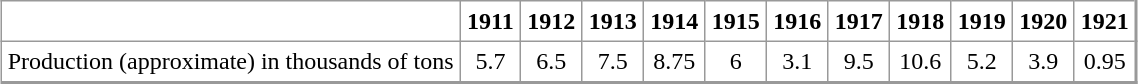<table align="center" rules="all" cellspacing="0" cellpadding="4" style="border: 1px solid #999; border-right: 2px solid #999; border-bottom:2px solid #999; background: #FFFFFF">
<tr>
<th scope="col"></th>
<th scope="col">1911</th>
<th scope="col">1912</th>
<th scope="col">1913</th>
<th scope="col">1914</th>
<th scope="col">1915</th>
<th scope="col">1916</th>
<th scope="col">1917</th>
<th scope="col">1918</th>
<th scope="col">1919</th>
<th scope="col">1920</th>
<th scope="col">1921</th>
</tr>
<tr>
<td>Production (approximate) in thousands of tons</td>
<td align="center">5.7</td>
<td align="center">6.5</td>
<td align="center">7.5</td>
<td align="center">8.75</td>
<td align="center">6</td>
<td align="center">3.1</td>
<td align="center">9.5</td>
<td align="center">10.6</td>
<td align="center">5.2</td>
<td align="center">3.9</td>
<td align="center">0.95</td>
</tr>
</table>
